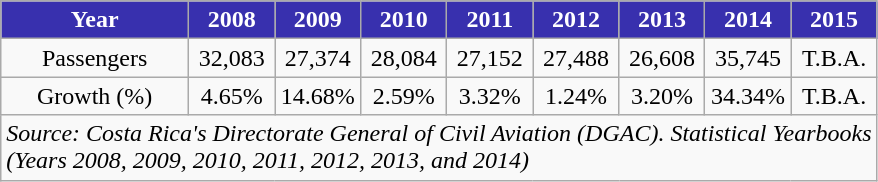<table class="sortable wikitable toccolours" style="text-align:center">
<tr>
<th style="background:#3830AE;color:white">Year</th>
<th style="background:#3830AE;color:white; width:50px">2008</th>
<th style="background:#3830AE;color:white; width:50px">2009</th>
<th style="background:#3830AE;color:white; width:50px">2010</th>
<th style="background:#3830AE;color:white; width:50px">2011</th>
<th style="background:#3830AE;color:white; width:50px">2012</th>
<th style="background:#3830AE;color:white; width:50px">2013</th>
<th style="background:#3830AE;color:white; width:50px">2014</th>
<th style="background:#3830AE;color:white; width:50px">2015</th>
</tr>
<tr>
<td>Passengers</td>
<td>32,083</td>
<td>27,374</td>
<td>28,084</td>
<td>27,152</td>
<td>27,488</td>
<td>26,608</td>
<td>35,745</td>
<td>T.B.A.</td>
</tr>
<tr>
<td>Growth (%)</td>
<td> 4.65%</td>
<td> 14.68%</td>
<td> 2.59%</td>
<td> 3.32%</td>
<td> 1.24%</td>
<td> 3.20%</td>
<td> 34.34%</td>
<td>T.B.A.</td>
</tr>
<tr>
<td colspan="9" style="text-align:left;"><em>Source: Costa Rica's Directorate General of Civil Aviation (DGAC). Statistical Yearbooks<br>(Years 2008, 2009, 2010, 2011, 2012, 2013, and 2014)</em></td>
</tr>
</table>
